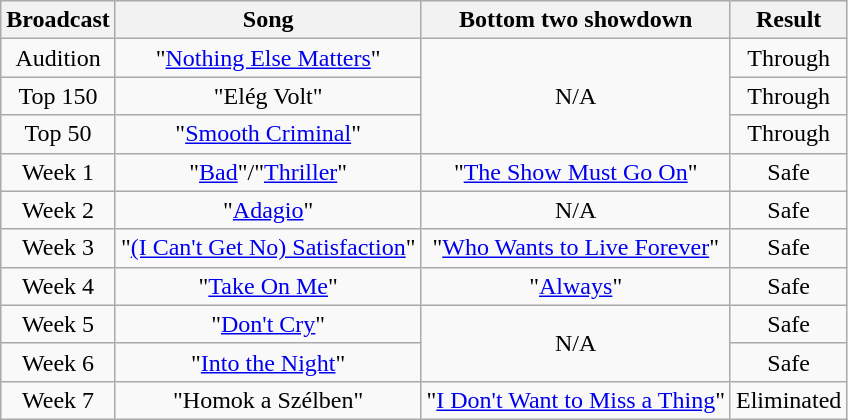<table class="wikitable" style="text-align: center; margin-bottom: 10px;">
<tr>
<th>Broadcast</th>
<th>Song</th>
<th>Bottom two showdown</th>
<th>Result</th>
</tr>
<tr>
<td>Audition</td>
<td>"<a href='#'>Nothing Else Matters</a>"</td>
<td rowspan="3">N/A</td>
<td>Through</td>
</tr>
<tr>
<td>Top 150</td>
<td>"Elég Volt"</td>
<td>Through</td>
</tr>
<tr>
<td>Top 50</td>
<td>"<a href='#'>Smooth Criminal</a>"</td>
<td>Through</td>
</tr>
<tr>
<td>Week 1</td>
<td>"<a href='#'>Bad</a>"/"<a href='#'>Thriller</a>"</td>
<td>"<a href='#'>The Show Must Go On</a>"</td>
<td>Safe</td>
</tr>
<tr>
<td>Week 2</td>
<td>"<a href='#'>Adagio</a>"</td>
<td>N/A</td>
<td>Safe</td>
</tr>
<tr>
<td>Week 3</td>
<td>"<a href='#'>(I Can't Get No) Satisfaction</a>"</td>
<td>"<a href='#'>Who Wants to Live Forever</a>"</td>
<td>Safe</td>
</tr>
<tr>
<td>Week 4</td>
<td>"<a href='#'>Take On Me</a>"</td>
<td>"<a href='#'>Always</a>"</td>
<td>Safe</td>
</tr>
<tr>
<td>Week 5</td>
<td>"<a href='#'>Don't Cry</a>"</td>
<td rowspan="2">N/A</td>
<td>Safe</td>
</tr>
<tr>
<td>Week 6</td>
<td>"<a href='#'>Into the Night</a>"</td>
<td>Safe</td>
</tr>
<tr>
<td>Week 7</td>
<td>"Homok a Szélben"</td>
<td>"<a href='#'>I Don't Want to Miss a Thing</a>"</td>
<td>Eliminated</td>
</tr>
</table>
